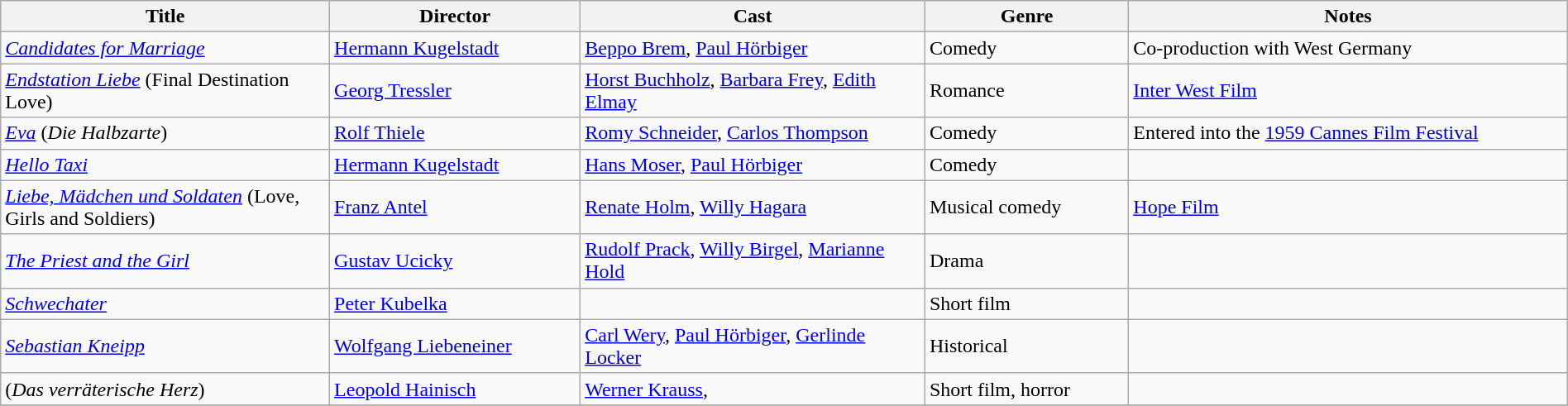<table class="wikitable" width= "100%">
<tr>
<th width=21%>Title</th>
<th width=16%>Director</th>
<th width=22%>Cast</th>
<th width=13%>Genre</th>
<th width=28%>Notes</th>
</tr>
<tr>
<td><em><a href='#'>Candidates for Marriage</a></em></td>
<td><a href='#'>Hermann Kugelstadt</a></td>
<td><a href='#'>Beppo Brem</a>, <a href='#'>Paul Hörbiger</a></td>
<td>Comedy</td>
<td>Co-production with West Germany</td>
</tr>
<tr>
<td><em><a href='#'>Endstation Liebe</a></em> (Final Destination Love)</td>
<td><a href='#'>Georg Tressler</a></td>
<td><a href='#'>Horst Buchholz</a>, <a href='#'>Barbara Frey</a>, <a href='#'>Edith Elmay</a></td>
<td>Romance</td>
<td><a href='#'>Inter West Film</a></td>
</tr>
<tr>
<td><em><a href='#'>Eva</a></em> (<em>Die Halbzarte</em>)</td>
<td><a href='#'>Rolf Thiele</a></td>
<td><a href='#'>Romy Schneider</a>, <a href='#'>Carlos Thompson</a></td>
<td>Comedy</td>
<td>Entered into the <a href='#'>1959 Cannes Film Festival</a></td>
</tr>
<tr>
<td><em><a href='#'>Hello Taxi</a></em></td>
<td><a href='#'>Hermann Kugelstadt</a></td>
<td><a href='#'>Hans Moser</a>, <a href='#'>Paul Hörbiger</a></td>
<td>Comedy</td>
<td></td>
</tr>
<tr>
<td><em><a href='#'>Liebe, Mädchen und Soldaten</a></em> (Love, Girls and Soldiers)</td>
<td><a href='#'>Franz Antel</a></td>
<td><a href='#'>Renate Holm</a>, <a href='#'>Willy Hagara</a></td>
<td>Musical comedy</td>
<td><a href='#'>Hope Film</a></td>
</tr>
<tr>
<td><em><a href='#'>The Priest and the Girl</a></em></td>
<td><a href='#'>Gustav Ucicky</a></td>
<td><a href='#'>Rudolf Prack</a>, <a href='#'>Willy Birgel</a>, <a href='#'>Marianne Hold</a></td>
<td>Drama</td>
<td></td>
</tr>
<tr>
<td><em><a href='#'>Schwechater</a></em></td>
<td><a href='#'>Peter Kubelka</a></td>
<td></td>
<td>Short film</td>
<td></td>
</tr>
<tr>
<td><em><a href='#'>Sebastian Kneipp</a></em></td>
<td><a href='#'>Wolfgang Liebeneiner</a></td>
<td><a href='#'>Carl Wery</a>, <a href='#'>Paul Hörbiger</a>, <a href='#'>Gerlinde Locker</a></td>
<td>Historical</td>
<td></td>
</tr>
<tr>
<td><em></em> (<em>Das verräterische Herz</em>)</td>
<td><a href='#'>Leopold Hainisch</a></td>
<td><a href='#'>Werner Krauss</a>, </td>
<td>Short film, horror</td>
<td></td>
</tr>
<tr>
</tr>
</table>
